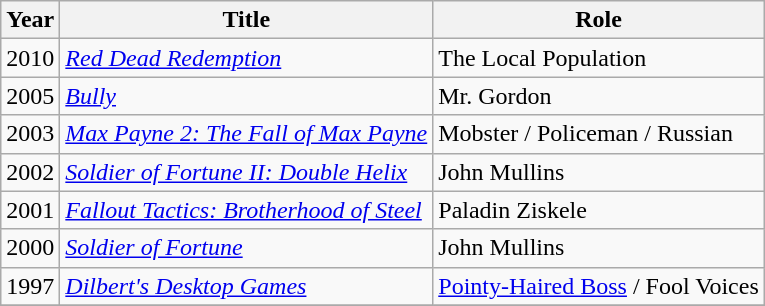<table class="wikitable">
<tr>
<th>Year</th>
<th>Title</th>
<th>Role</th>
</tr>
<tr>
<td>2010</td>
<td><em><a href='#'>Red Dead Redemption</a></em></td>
<td>The Local Population</td>
</tr>
<tr>
<td>2005</td>
<td><em><a href='#'>Bully</a></em></td>
<td>Mr. Gordon</td>
</tr>
<tr>
<td>2003</td>
<td><em><a href='#'>Max Payne 2: The Fall of Max Payne</a></em></td>
<td>Mobster / Policeman / Russian</td>
</tr>
<tr>
<td>2002</td>
<td><em><a href='#'>Soldier of Fortune II: Double Helix</a></em></td>
<td>John Mullins</td>
</tr>
<tr>
<td>2001</td>
<td><em><a href='#'>Fallout Tactics: Brotherhood of Steel</a></em></td>
<td>Paladin Ziskele</td>
</tr>
<tr>
<td>2000</td>
<td><em><a href='#'>Soldier of Fortune</a></em></td>
<td>John Mullins</td>
</tr>
<tr>
<td>1997</td>
<td><em><a href='#'>Dilbert's Desktop Games</a></em></td>
<td><a href='#'>Pointy-Haired Boss</a> / Fool Voices</td>
</tr>
<tr>
</tr>
</table>
